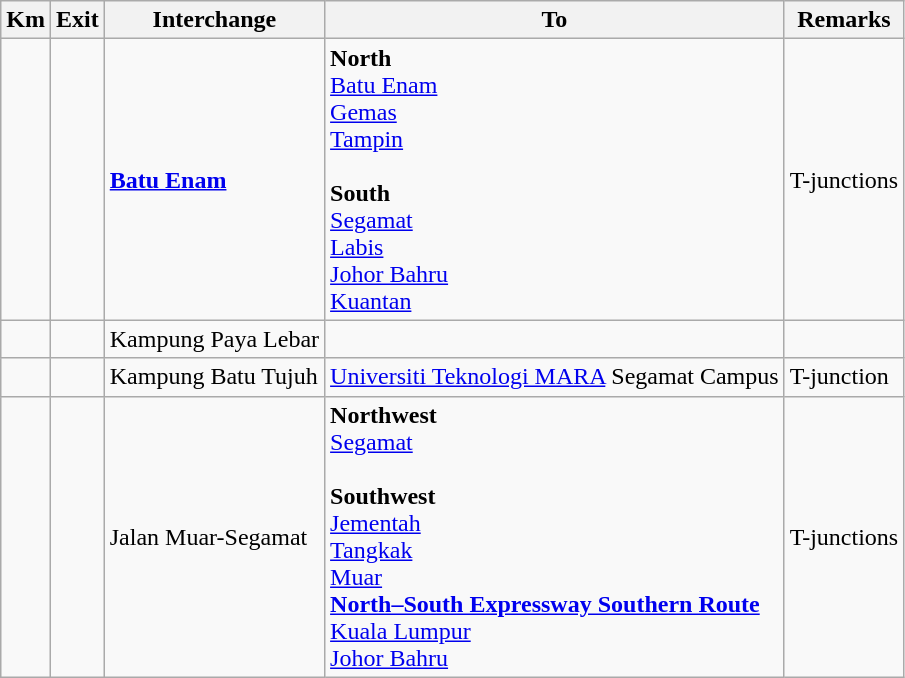<table class="wikitable">
<tr>
<th>Km</th>
<th>Exit</th>
<th>Interchange</th>
<th>To</th>
<th>Remarks</th>
</tr>
<tr>
<td></td>
<td></td>
<td><strong><a href='#'>Batu Enam</a></strong></td>
<td><strong>North</strong><br> <a href='#'>Batu Enam</a><br> <a href='#'>Gemas</a><br> <a href='#'>Tampin</a><br><br><strong>South</strong><br> <a href='#'>Segamat</a><br> <a href='#'>Labis</a><br> <a href='#'>Johor Bahru</a><br> <a href='#'>Kuantan</a></td>
<td>T-junctions</td>
</tr>
<tr>
<td></td>
<td></td>
<td>Kampung Paya Lebar</td>
<td></td>
<td></td>
</tr>
<tr>
<td></td>
<td></td>
<td>Kampung Batu Tujuh</td>
<td><a href='#'>Universiti Teknologi MARA</a> Segamat Campus</td>
<td>T-junction</td>
</tr>
<tr>
<td></td>
<td></td>
<td>Jalan Muar-Segamat</td>
<td><strong>Northwest</strong><br> <a href='#'>Segamat</a><br><br><strong>Southwest</strong><br> <a href='#'>Jementah</a><br> <a href='#'>Tangkak</a><br> <a href='#'>Muar</a><br>  <strong><a href='#'>North–South Expressway Southern Route</a></strong><br><a href='#'>Kuala Lumpur</a><br><a href='#'>Johor Bahru</a></td>
<td>T-junctions</td>
</tr>
</table>
